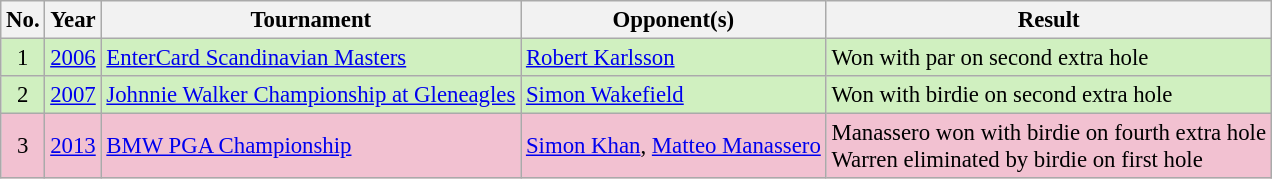<table class="wikitable" style="font-size:95%;">
<tr>
<th>No.</th>
<th>Year</th>
<th>Tournament</th>
<th>Opponent(s)</th>
<th>Result</th>
</tr>
<tr style="background:#D0F0C0;">
<td align=center>1</td>
<td><a href='#'>2006</a></td>
<td><a href='#'>EnterCard Scandinavian Masters</a></td>
<td> <a href='#'>Robert Karlsson</a></td>
<td>Won with par on second extra hole</td>
</tr>
<tr style="background:#D0F0C0;">
<td align=center>2</td>
<td><a href='#'>2007</a></td>
<td><a href='#'>Johnnie Walker Championship at Gleneagles</a></td>
<td> <a href='#'>Simon Wakefield</a></td>
<td>Won with birdie on second extra hole</td>
</tr>
<tr style="background:#F2C1D1;">
<td align=center>3</td>
<td><a href='#'>2013</a></td>
<td><a href='#'>BMW PGA Championship</a></td>
<td> <a href='#'>Simon Khan</a>,  <a href='#'>Matteo Manassero</a></td>
<td>Manassero won with birdie on fourth extra hole<br>Warren eliminated by birdie on first hole</td>
</tr>
</table>
